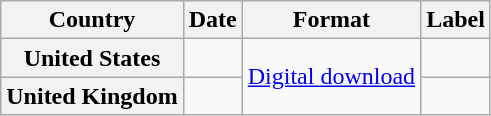<table class="wikitable plainrowheaders unsortable">
<tr>
<th>Country</th>
<th>Date</th>
<th>Format</th>
<th>Label</th>
</tr>
<tr>
<th scope="row">United States</th>
<td></td>
<td rowspan=2><a href='#'>Digital download</a></td>
<td></td>
</tr>
<tr>
<th scope="row">United Kingdom</th>
<td></td>
<td></td>
</tr>
</table>
